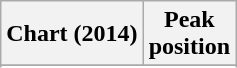<table class="wikitable sortable">
<tr>
<th>Chart (2014)</th>
<th>Peak<br>position</th>
</tr>
<tr>
</tr>
<tr>
</tr>
<tr>
</tr>
</table>
